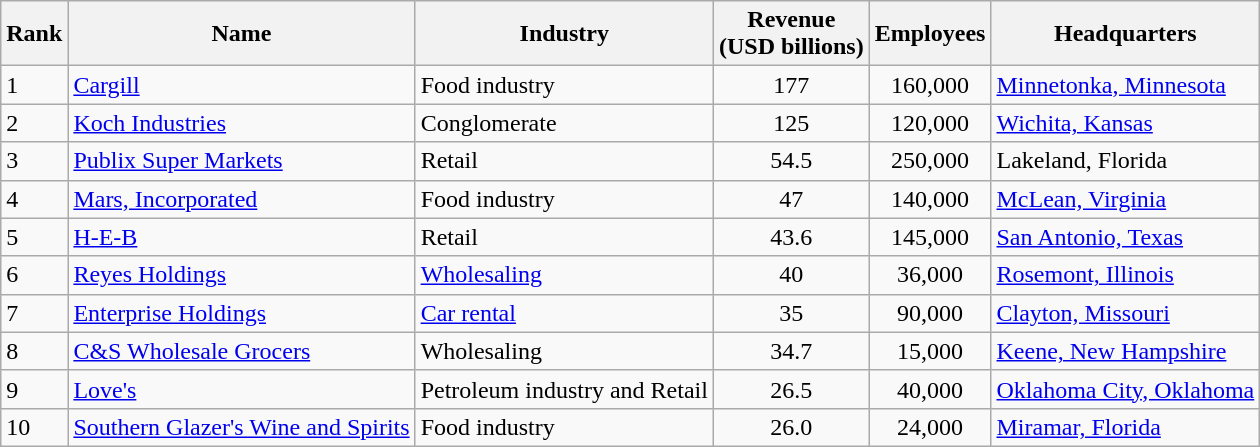<table class="wikitable sortable">
<tr>
<th>Rank</th>
<th>Name</th>
<th>Industry</th>
<th>Revenue <br>(USD billions)</th>
<th>Employees</th>
<th>Headquarters</th>
</tr>
<tr>
<td>1</td>
<td><a href='#'>Cargill</a></td>
<td>Food industry</td>
<td style="text-align:center;">177</td>
<td style="text-align:center;">160,000</td>
<td><a href='#'>Minnetonka, Minnesota</a></td>
</tr>
<tr>
<td>2</td>
<td><a href='#'>Koch Industries</a></td>
<td>Conglomerate</td>
<td style="text-align:center;">125</td>
<td style="text-align:center;">120,000</td>
<td><a href='#'>Wichita, Kansas</a></td>
</tr>
<tr>
<td>3</td>
<td><a href='#'>Publix Super Markets</a></td>
<td>Retail</td>
<td style="text-align:center;">54.5</td>
<td style="text-align:center;">250,000</td>
<td>Lakeland, Florida</td>
</tr>
<tr>
<td>4</td>
<td><a href='#'>Mars, Incorporated</a></td>
<td>Food industry</td>
<td style="text-align:center;">47</td>
<td style="text-align:center;">140,000</td>
<td><a href='#'>McLean, Virginia</a></td>
</tr>
<tr>
<td>5</td>
<td><a href='#'>H-E-B</a></td>
<td>Retail</td>
<td style="text-align:center;">43.6</td>
<td style="text-align:center;">145,000</td>
<td><a href='#'>San Antonio, Texas</a></td>
</tr>
<tr>
<td>6</td>
<td><a href='#'>Reyes Holdings</a></td>
<td><a href='#'>Wholesaling</a></td>
<td style="text-align:center;">40</td>
<td style="text-align:center;">36,000</td>
<td><a href='#'>Rosemont, Illinois</a></td>
</tr>
<tr>
<td>7</td>
<td><a href='#'>Enterprise Holdings</a></td>
<td><a href='#'>Car rental</a></td>
<td style="text-align:center;">35</td>
<td style="text-align:center;">90,000</td>
<td><a href='#'>Clayton, Missouri</a></td>
</tr>
<tr>
<td>8</td>
<td><a href='#'>C&S Wholesale Grocers</a></td>
<td>Wholesaling</td>
<td style="text-align:center;">34.7</td>
<td style="text-align:center;">15,000</td>
<td><a href='#'>Keene, New Hampshire</a></td>
</tr>
<tr>
<td>9</td>
<td><a href='#'>Love's</a></td>
<td>Petroleum industry and Retail</td>
<td style="text-align:center;">26.5</td>
<td style="text-align:center;">40,000</td>
<td><a href='#'>Oklahoma City, Oklahoma</a></td>
</tr>
<tr>
<td>10</td>
<td><a href='#'>Southern Glazer's Wine and Spirits</a></td>
<td>Food industry</td>
<td style="text-align:center;">26.0</td>
<td style="text-align:center;">24,000</td>
<td><a href='#'>Miramar, Florida</a></td>
</tr>
</table>
